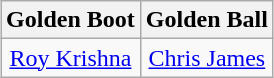<table class="wikitable" style="text-align: center; margin: 0 auto;">
<tr>
<th>Golden Boot</th>
<th>Golden Ball</th>
</tr>
<tr>
<td> <a href='#'>Roy Krishna</a></td>
<td> <a href='#'>Chris James</a></td>
</tr>
</table>
